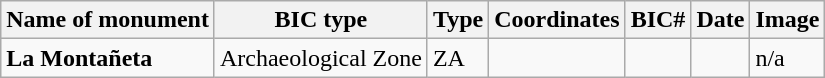<table class="wikitable">
<tr>
<th>Name of monument</th>
<th>BIC type</th>
<th>Type</th>
<th>Coordinates</th>
<th>BIC#</th>
<th>Date</th>
<th>Image</th>
</tr>
<tr>
<td><strong>La Montañeta</strong></td>
<td>Archaeological Zone</td>
<td>ZA</td>
<td></td>
<td></td>
<td></td>
<td>n/a</td>
</tr>
</table>
